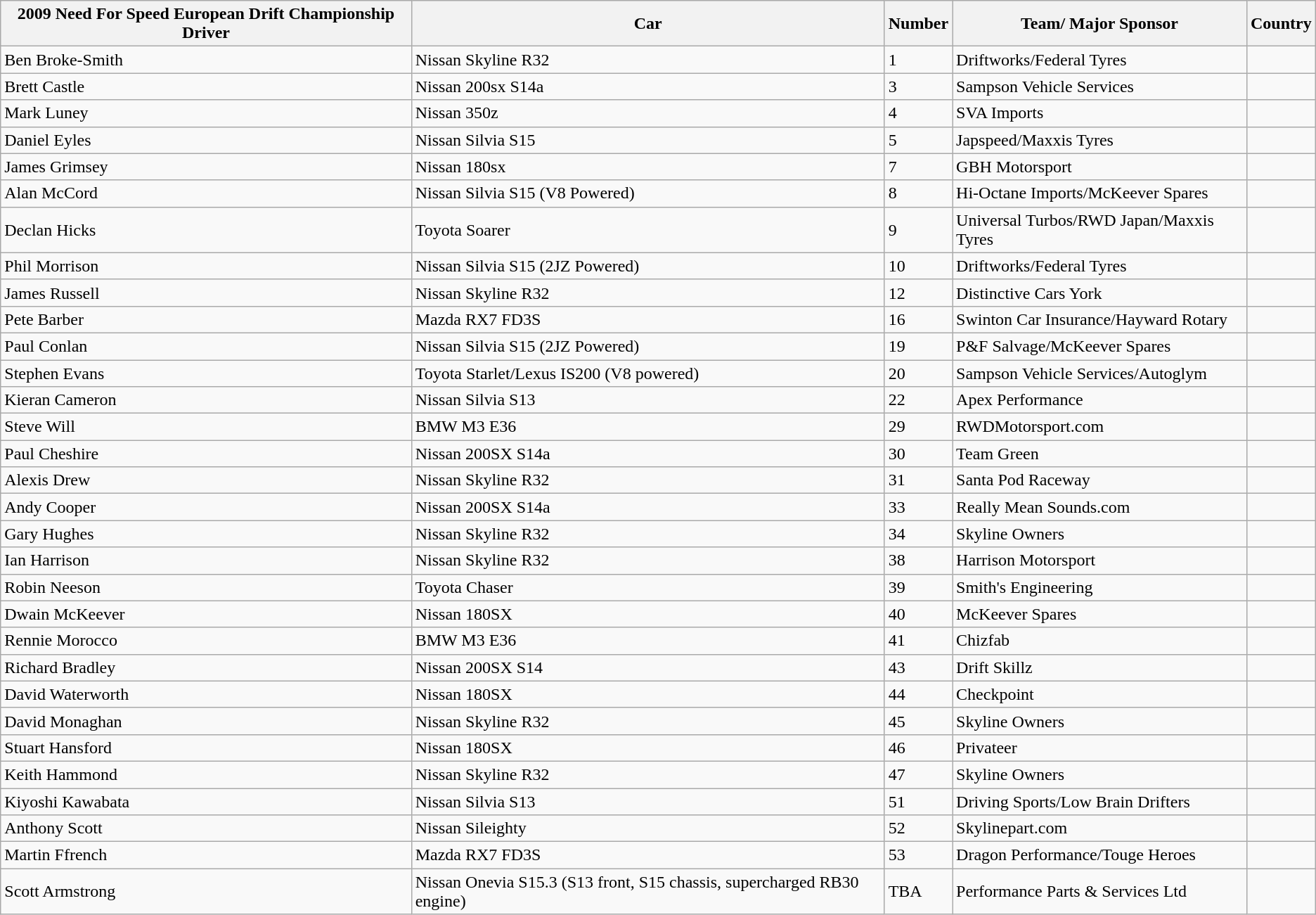<table class="wikitable">
<tr>
<th>2009 Need For Speed European Drift Championship Driver</th>
<th>Car</th>
<th>Number</th>
<th>Team/ Major Sponsor</th>
<th>Country</th>
</tr>
<tr>
<td>Ben Broke-Smith</td>
<td>Nissan Skyline R32</td>
<td>1</td>
<td>Driftworks/Federal Tyres</td>
<td></td>
</tr>
<tr>
<td>Brett Castle</td>
<td>Nissan 200sx S14a</td>
<td>3</td>
<td>Sampson Vehicle Services</td>
<td></td>
</tr>
<tr>
<td>Mark Luney</td>
<td>Nissan 350z</td>
<td>4</td>
<td>SVA Imports</td>
<td></td>
</tr>
<tr>
<td>Daniel Eyles</td>
<td>Nissan Silvia S15</td>
<td>5</td>
<td>Japspeed/Maxxis Tyres</td>
<td></td>
</tr>
<tr>
<td>James Grimsey</td>
<td>Nissan 180sx</td>
<td>7</td>
<td>GBH Motorsport</td>
<td></td>
</tr>
<tr>
<td>Alan McCord</td>
<td>Nissan Silvia S15 (V8 Powered)</td>
<td>8</td>
<td>Hi-Octane Imports/McKeever Spares</td>
<td></td>
</tr>
<tr>
<td>Declan Hicks</td>
<td>Toyota Soarer</td>
<td>9</td>
<td>Universal Turbos/RWD Japan/Maxxis Tyres</td>
<td></td>
</tr>
<tr>
<td>Phil Morrison</td>
<td>Nissan Silvia S15 (2JZ Powered)</td>
<td>10</td>
<td>Driftworks/Federal Tyres</td>
<td></td>
</tr>
<tr>
<td>James Russell</td>
<td>Nissan Skyline R32</td>
<td>12</td>
<td>Distinctive Cars York</td>
<td></td>
</tr>
<tr>
<td>Pete Barber</td>
<td>Mazda RX7 FD3S</td>
<td>16</td>
<td>Swinton Car Insurance/Hayward Rotary</td>
<td></td>
</tr>
<tr>
<td>Paul Conlan</td>
<td>Nissan Silvia S15 (2JZ Powered)</td>
<td>19</td>
<td>P&F Salvage/McKeever Spares</td>
<td></td>
</tr>
<tr>
<td>Stephen Evans</td>
<td>Toyota Starlet/Lexus IS200 (V8 powered)</td>
<td>20</td>
<td>Sampson Vehicle Services/Autoglym</td>
<td></td>
</tr>
<tr>
<td>Kieran Cameron</td>
<td>Nissan Silvia S13</td>
<td>22</td>
<td>Apex Performance</td>
<td></td>
</tr>
<tr>
<td>Steve Will</td>
<td>BMW M3 E36</td>
<td>29</td>
<td>RWDMotorsport.com</td>
<td></td>
</tr>
<tr>
<td>Paul Cheshire</td>
<td>Nissan 200SX S14a</td>
<td>30</td>
<td>Team Green</td>
<td></td>
</tr>
<tr>
<td>Alexis Drew</td>
<td>Nissan Skyline R32</td>
<td>31</td>
<td>Santa Pod Raceway</td>
<td></td>
</tr>
<tr>
<td>Andy Cooper</td>
<td>Nissan 200SX S14a</td>
<td>33</td>
<td>Really Mean Sounds.com</td>
<td></td>
</tr>
<tr>
<td>Gary Hughes</td>
<td>Nissan Skyline R32</td>
<td>34</td>
<td>Skyline Owners</td>
<td></td>
</tr>
<tr>
<td>Ian Harrison</td>
<td>Nissan Skyline R32</td>
<td>38</td>
<td>Harrison Motorsport</td>
<td></td>
</tr>
<tr>
<td>Robin Neeson</td>
<td>Toyota Chaser</td>
<td>39</td>
<td>Smith's Engineering</td>
<td></td>
</tr>
<tr>
<td>Dwain McKeever</td>
<td>Nissan 180SX</td>
<td>40</td>
<td>McKeever Spares</td>
<td></td>
</tr>
<tr>
<td>Rennie Morocco</td>
<td>BMW M3 E36</td>
<td>41</td>
<td>Chizfab</td>
<td></td>
</tr>
<tr>
<td>Richard Bradley</td>
<td>Nissan 200SX S14</td>
<td>43</td>
<td>Drift Skillz</td>
<td></td>
</tr>
<tr>
<td>David Waterworth</td>
<td>Nissan 180SX</td>
<td>44</td>
<td>Checkpoint</td>
<td></td>
</tr>
<tr>
<td>David Monaghan</td>
<td>Nissan Skyline R32</td>
<td>45</td>
<td>Skyline Owners</td>
<td></td>
</tr>
<tr>
<td>Stuart Hansford</td>
<td>Nissan 180SX</td>
<td>46</td>
<td>Privateer</td>
<td></td>
</tr>
<tr>
<td>Keith Hammond</td>
<td>Nissan Skyline R32</td>
<td>47</td>
<td>Skyline Owners</td>
<td></td>
</tr>
<tr>
<td>Kiyoshi Kawabata</td>
<td>Nissan Silvia S13</td>
<td>51</td>
<td>Driving Sports/Low Brain Drifters</td>
<td></td>
</tr>
<tr>
<td>Anthony Scott</td>
<td>Nissan Sileighty</td>
<td>52</td>
<td>Skylinepart.com</td>
<td></td>
</tr>
<tr>
<td>Martin Ffrench</td>
<td>Mazda RX7 FD3S</td>
<td>53</td>
<td>Dragon Performance/Touge Heroes</td>
<td></td>
</tr>
<tr>
<td>Scott Armstrong</td>
<td>Nissan Onevia S15.3 (S13 front, S15 chassis, supercharged RB30 engine)</td>
<td>TBA</td>
<td>Performance Parts & Services Ltd</td>
<td></td>
</tr>
</table>
